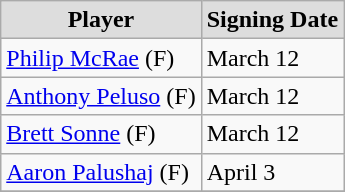<table class="wikitable">
<tr align="center"  bgcolor="#dddddd">
<td><strong>Player</strong></td>
<td><strong>Signing Date</strong></td>
</tr>
<tr>
<td><a href='#'>Philip McRae</a> (F)</td>
<td>March 12</td>
</tr>
<tr>
<td><a href='#'>Anthony Peluso</a> (F)</td>
<td>March 12</td>
</tr>
<tr>
<td><a href='#'>Brett Sonne</a> (F)</td>
<td>March 12</td>
</tr>
<tr>
<td><a href='#'>Aaron Palushaj</a> (F)</td>
<td>April 3</td>
</tr>
<tr>
</tr>
</table>
